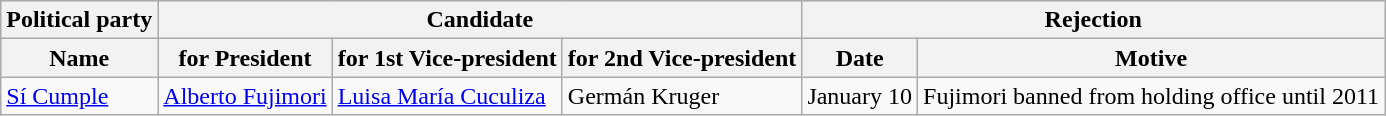<table class="wikitable">
<tr style="background-color:#DDDDDD;">
<th colspan=1>Political party</th>
<th colspan=3>Candidate</th>
<th colspan=2>Rejection</th>
</tr>
<tr style="background-color:#EEEEEE;">
<th>Name</th>
<th>for President</th>
<th>for 1st Vice-president</th>
<th>for 2nd Vice-president</th>
<th>Date</th>
<th>Motive</th>
</tr>
<tr>
<td><a href='#'>Sí Cumple</a></td>
<td><a href='#'>Alberto Fujimori</a></td>
<td><a href='#'>Luisa María Cuculiza</a></td>
<td>Germán Kruger</td>
<td>January 10</td>
<td>Fujimori banned from holding office until 2011</td>
</tr>
</table>
